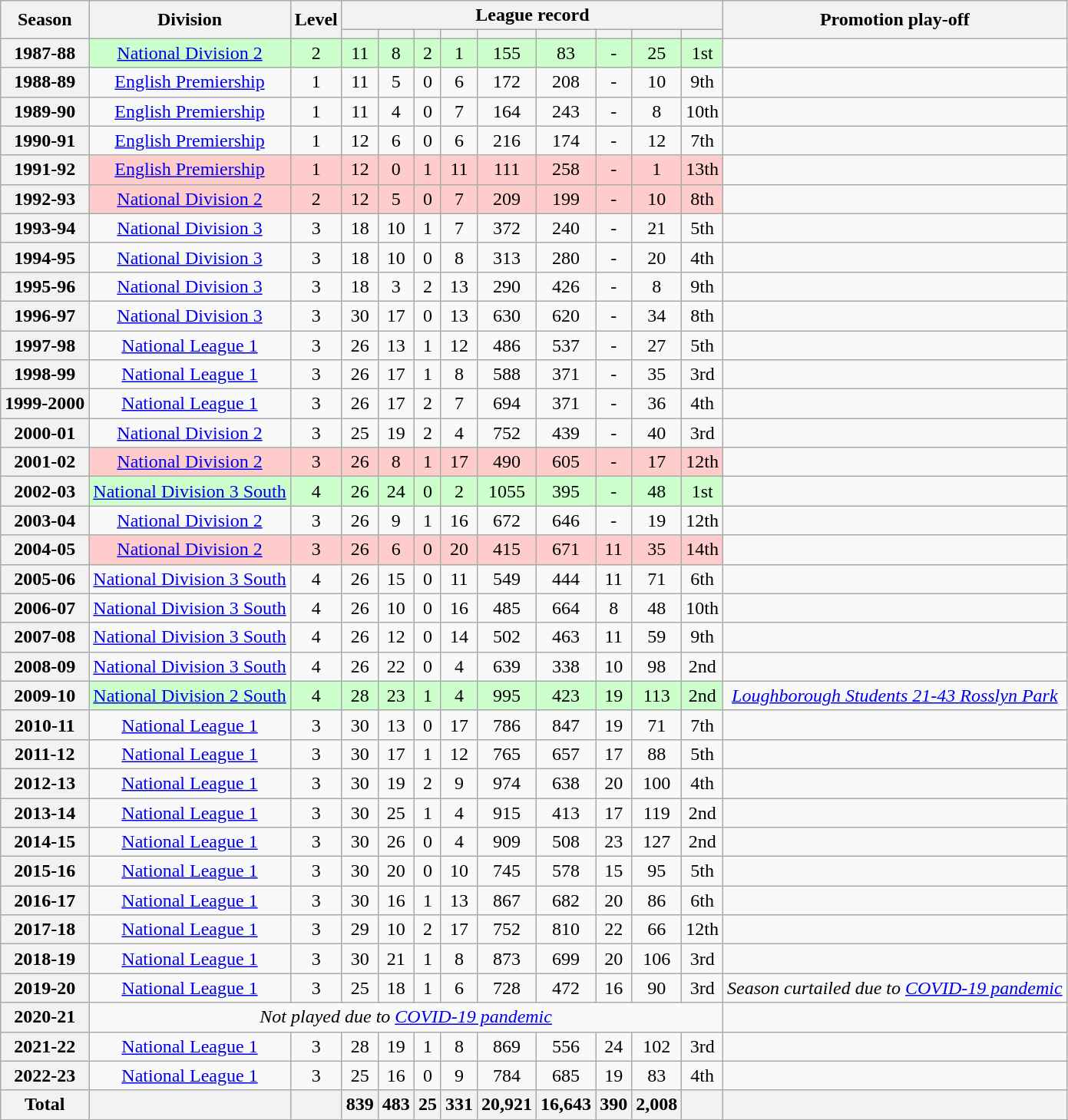<table class="wikitable sortable plainrowheaders" style="text-align:center;">
<tr>
<th rowspan="2" scope="col">Season</th>
<th rowspan="2" scope="col">Division</th>
<th rowspan="2">Level</th>
<th colspan="9">League record</th>
<th rowspan="2" scope="col">Promotion play-off</th>
</tr>
<tr>
<th scope="col"></th>
<th scope="col"></th>
<th scope="col"></th>
<th scope="col"></th>
<th scope="col"></th>
<th scope="col"></th>
<th scope="col"></th>
<th scope="col"></th>
<th scope="col"></th>
</tr>
<tr>
<th>1987-88</th>
<td style="background-color:#cfc;"><a href='#'>National Division 2</a></td>
<td style="background-color:#cfc;">2</td>
<td style="background-color:#cfc;">11</td>
<td style="background-color:#cfc;">8</td>
<td style="background-color:#cfc;">2</td>
<td style="background-color:#cfc;">1</td>
<td style="background-color:#cfc;">155</td>
<td style="background-color:#cfc;">83</td>
<td style="background-color:#cfc;">-</td>
<td style="background-color:#cfc;">25</td>
<td style="background-color:#cfc;">1st</td>
<td></td>
</tr>
<tr>
<th>1988-89</th>
<td><a href='#'>English Premiership</a></td>
<td>1</td>
<td>11</td>
<td>5</td>
<td>0</td>
<td>6</td>
<td>172</td>
<td>208</td>
<td>-</td>
<td>10</td>
<td>9th</td>
<td></td>
</tr>
<tr>
<th>1989-90</th>
<td><a href='#'>English Premiership</a></td>
<td>1</td>
<td>11</td>
<td>4</td>
<td>0</td>
<td>7</td>
<td>164</td>
<td>243</td>
<td>-</td>
<td>8</td>
<td>10th</td>
<td></td>
</tr>
<tr>
<th>1990-91</th>
<td><a href='#'>English Premiership</a></td>
<td>1</td>
<td>12</td>
<td>6</td>
<td>0</td>
<td>6</td>
<td>216</td>
<td>174</td>
<td>-</td>
<td>12</td>
<td>7th</td>
<td></td>
</tr>
<tr>
<th>1991-92</th>
<td style="background-color:#fcc;"><a href='#'>English Premiership</a></td>
<td style="background-color:#fcc;">1</td>
<td style="background-color:#fcc;">12</td>
<td style="background-color:#fcc;">0</td>
<td style="background-color:#fcc;">1</td>
<td style="background-color:#fcc;">11</td>
<td style="background-color:#fcc;">111</td>
<td style="background-color:#fcc;">258</td>
<td style="background-color:#fcc;">-</td>
<td style="background-color:#fcc;">1</td>
<td style="background-color:#fcc;">13th</td>
<td></td>
</tr>
<tr>
<th>1992-93</th>
<td style="background-color:#fcc;"><a href='#'>National Division 2</a></td>
<td style="background-color:#fcc;">2</td>
<td style="background-color:#fcc;">12</td>
<td style="background-color:#fcc;">5</td>
<td style="background-color:#fcc;">0</td>
<td style="background-color:#fcc;">7</td>
<td style="background-color:#fcc;">209</td>
<td style="background-color:#fcc;">199</td>
<td style="background-color:#fcc;">-</td>
<td style="background-color:#fcc;">10</td>
<td style="background-color:#fcc;">8th</td>
<td></td>
</tr>
<tr>
<th>1993-94</th>
<td><a href='#'>National Division 3</a></td>
<td>3</td>
<td>18</td>
<td>10</td>
<td>1</td>
<td>7</td>
<td>372</td>
<td>240</td>
<td>-</td>
<td>21</td>
<td>5th</td>
<td></td>
</tr>
<tr>
<th>1994-95</th>
<td><a href='#'>National Division 3</a></td>
<td>3</td>
<td>18</td>
<td>10</td>
<td>0</td>
<td>8</td>
<td>313</td>
<td>280</td>
<td>-</td>
<td>20</td>
<td>4th</td>
<td></td>
</tr>
<tr>
<th>1995-96</th>
<td><a href='#'>National Division 3</a></td>
<td>3</td>
<td>18</td>
<td>3</td>
<td>2</td>
<td>13</td>
<td>290</td>
<td>426</td>
<td>-</td>
<td>8</td>
<td>9th</td>
<td></td>
</tr>
<tr>
<th>1996-97</th>
<td><a href='#'>National Division 3</a></td>
<td>3</td>
<td>30</td>
<td>17</td>
<td>0</td>
<td>13</td>
<td>630</td>
<td>620</td>
<td>-</td>
<td>34</td>
<td>8th</td>
<td></td>
</tr>
<tr>
<th>1997-98</th>
<td><a href='#'>National League 1</a></td>
<td>3</td>
<td>26</td>
<td>13</td>
<td>1</td>
<td>12</td>
<td>486</td>
<td>537</td>
<td>-</td>
<td>27</td>
<td>5th</td>
<td></td>
</tr>
<tr>
<th>1998-99</th>
<td><a href='#'>National League 1</a></td>
<td>3</td>
<td>26</td>
<td>17</td>
<td>1</td>
<td>8</td>
<td>588</td>
<td>371</td>
<td>-</td>
<td>35</td>
<td>3rd</td>
<td></td>
</tr>
<tr>
<th>1999-2000</th>
<td><a href='#'>National League 1</a></td>
<td>3</td>
<td>26</td>
<td>17</td>
<td>2</td>
<td>7</td>
<td>694</td>
<td>371</td>
<td>-</td>
<td>36</td>
<td>4th</td>
<td></td>
</tr>
<tr>
<th>2000-01</th>
<td><a href='#'>National Division 2</a></td>
<td>3</td>
<td>25</td>
<td>19</td>
<td>2</td>
<td>4</td>
<td>752</td>
<td>439</td>
<td>-</td>
<td>40</td>
<td>3rd</td>
<td></td>
</tr>
<tr>
<th>2001-02</th>
<td style="background-color:#fcc;"><a href='#'>National Division 2</a></td>
<td style="background-color:#fcc;">3</td>
<td style="background-color:#fcc;">26</td>
<td style="background-color:#fcc;">8</td>
<td style="background-color:#fcc;">1</td>
<td style="background-color:#fcc;">17</td>
<td style="background-color:#fcc;">490</td>
<td style="background-color:#fcc;">605</td>
<td style="background-color:#fcc;">-</td>
<td style="background-color:#fcc;">17</td>
<td style="background-color:#fcc;">12th</td>
<td></td>
</tr>
<tr>
<th>2002-03</th>
<td style="background-color:#cfc;"><a href='#'>National Division 3 South</a></td>
<td style="background-color:#cfc;">4</td>
<td style="background-color:#cfc;">26</td>
<td style="background-color:#cfc;">24</td>
<td style="background-color:#cfc;">0</td>
<td style="background-color:#cfc;">2</td>
<td style="background-color:#cfc;">1055</td>
<td style="background-color:#cfc;">395</td>
<td style="background-color:#cfc;">-</td>
<td style="background-color:#cfc;">48</td>
<td style="background-color:#cfc;">1st</td>
<td></td>
</tr>
<tr>
<th>2003-04</th>
<td><a href='#'>National Division 2</a></td>
<td>3</td>
<td>26</td>
<td>9</td>
<td>1</td>
<td>16</td>
<td>672</td>
<td>646</td>
<td>-</td>
<td>19</td>
<td>12th</td>
<td></td>
</tr>
<tr>
<th>2004-05</th>
<td style="background-color:#fcc;"><a href='#'>National Division 2</a></td>
<td style="background-color:#fcc;">3</td>
<td style="background-color:#fcc;">26</td>
<td style="background-color:#fcc;">6</td>
<td style="background-color:#fcc;">0</td>
<td style="background-color:#fcc;">20</td>
<td style="background-color:#fcc;">415</td>
<td style="background-color:#fcc;">671</td>
<td style="background-color:#fcc;">11</td>
<td style="background-color:#fcc;">35</td>
<td style="background-color:#fcc;">14th</td>
<td></td>
</tr>
<tr>
<th>2005-06</th>
<td><a href='#'>National Division 3 South</a></td>
<td>4</td>
<td>26</td>
<td>15</td>
<td>0</td>
<td>11</td>
<td>549</td>
<td>444</td>
<td>11</td>
<td>71</td>
<td>6th</td>
<td></td>
</tr>
<tr>
<th>2006-07</th>
<td><a href='#'>National Division 3 South</a></td>
<td>4</td>
<td>26</td>
<td>10</td>
<td>0</td>
<td>16</td>
<td>485</td>
<td>664</td>
<td>8</td>
<td>48</td>
<td>10th</td>
<td></td>
</tr>
<tr>
<th>2007-08</th>
<td><a href='#'>National Division 3 South</a></td>
<td>4</td>
<td>26</td>
<td>12</td>
<td>0</td>
<td>14</td>
<td>502</td>
<td>463</td>
<td>11</td>
<td>59</td>
<td>9th</td>
<td></td>
</tr>
<tr>
<th>2008-09</th>
<td><a href='#'>National Division 3 South</a></td>
<td>4</td>
<td>26</td>
<td>22</td>
<td>0</td>
<td>4</td>
<td>639</td>
<td>338</td>
<td>10</td>
<td>98</td>
<td>2nd</td>
<td></td>
</tr>
<tr>
<th>2009-10</th>
<td style="background-color:#cfc;"><a href='#'>National Division 2 South</a></td>
<td style="background-color:#cfc;">4</td>
<td style="background-color:#cfc;">28</td>
<td style="background-color:#cfc;">23</td>
<td style="background-color:#cfc;">1</td>
<td style="background-color:#cfc;">4</td>
<td style="background-color:#cfc;">995</td>
<td style="background-color:#cfc;">423</td>
<td style="background-color:#cfc;">19</td>
<td style="background-color:#cfc;">113</td>
<td style="background-color:#cfc;">2nd</td>
<td><em><a href='#'>Loughborough Students 21-43 Rosslyn Park</a></em></td>
</tr>
<tr>
<th>2010-11</th>
<td><a href='#'>National League 1</a></td>
<td>3</td>
<td>30</td>
<td>13</td>
<td>0</td>
<td>17</td>
<td>786</td>
<td>847</td>
<td>19</td>
<td>71</td>
<td>7th</td>
<td></td>
</tr>
<tr>
<th>2011-12</th>
<td><a href='#'>National League 1</a></td>
<td>3</td>
<td>30</td>
<td>17</td>
<td>1</td>
<td>12</td>
<td>765</td>
<td>657</td>
<td>17</td>
<td>88</td>
<td>5th</td>
<td></td>
</tr>
<tr>
<th>2012-13</th>
<td><a href='#'>National League 1</a></td>
<td>3</td>
<td>30</td>
<td>19</td>
<td>2</td>
<td>9</td>
<td>974</td>
<td>638</td>
<td>20</td>
<td>100</td>
<td>4th</td>
<td></td>
</tr>
<tr>
<th>2013-14</th>
<td><a href='#'>National League 1</a></td>
<td>3</td>
<td>30</td>
<td>25</td>
<td>1</td>
<td>4</td>
<td>915</td>
<td>413</td>
<td>17</td>
<td>119</td>
<td>2nd</td>
<td></td>
</tr>
<tr>
<th>2014-15</th>
<td><a href='#'>National League 1</a></td>
<td>3</td>
<td>30</td>
<td>26</td>
<td>0</td>
<td>4</td>
<td>909</td>
<td>508</td>
<td>23</td>
<td>127</td>
<td>2nd</td>
<td></td>
</tr>
<tr>
<th>2015-16</th>
<td><a href='#'>National League 1</a></td>
<td>3</td>
<td>30</td>
<td>20</td>
<td>0</td>
<td>10</td>
<td>745</td>
<td>578</td>
<td>15</td>
<td>95</td>
<td>5th</td>
<td></td>
</tr>
<tr>
<th>2016-17</th>
<td><a href='#'>National League 1</a></td>
<td>3</td>
<td>30</td>
<td>16</td>
<td>1</td>
<td>13</td>
<td>867</td>
<td>682</td>
<td>20</td>
<td>86</td>
<td>6th</td>
<td></td>
</tr>
<tr>
<th>2017-18</th>
<td><a href='#'>National League 1</a></td>
<td>3</td>
<td>29</td>
<td>10</td>
<td>2</td>
<td>17</td>
<td>752</td>
<td>810</td>
<td>22</td>
<td>66</td>
<td>12th</td>
<td></td>
</tr>
<tr>
<th>2018-19</th>
<td><a href='#'>National League 1</a></td>
<td>3</td>
<td>30</td>
<td>21</td>
<td>1</td>
<td>8</td>
<td>873</td>
<td>699</td>
<td>20</td>
<td>106</td>
<td>3rd</td>
<td></td>
</tr>
<tr>
<th>2019-20</th>
<td><a href='#'>National League 1</a></td>
<td>3</td>
<td>25</td>
<td>18</td>
<td>1</td>
<td>6</td>
<td>728</td>
<td>472</td>
<td>16</td>
<td>90</td>
<td>3rd</td>
<td><em>Season curtailed due to <a href='#'>COVID-19 pandemic</a></em></td>
</tr>
<tr>
<th>2020-21</th>
<td colspan="11"><em>Not played due to <a href='#'>COVID-19 pandemic</a></em></td>
<td></td>
</tr>
<tr>
<th>2021-22</th>
<td><a href='#'>National League 1</a></td>
<td>3</td>
<td>28</td>
<td>19</td>
<td>1</td>
<td>8</td>
<td>869</td>
<td>556</td>
<td>24</td>
<td>102</td>
<td>3rd</td>
<td></td>
</tr>
<tr>
<th>2022-23</th>
<td><a href='#'>National League 1</a></td>
<td>3</td>
<td>25</td>
<td>16</td>
<td>0</td>
<td>9</td>
<td>784</td>
<td>685</td>
<td>19</td>
<td>83</td>
<td>4th</td>
<td></td>
</tr>
<tr>
<th>Total</th>
<th></th>
<th></th>
<th>839</th>
<th>483</th>
<th>25</th>
<th>331</th>
<th>20,921</th>
<th>16,643</th>
<th>390</th>
<th>2,008</th>
<th></th>
<th></th>
</tr>
</table>
